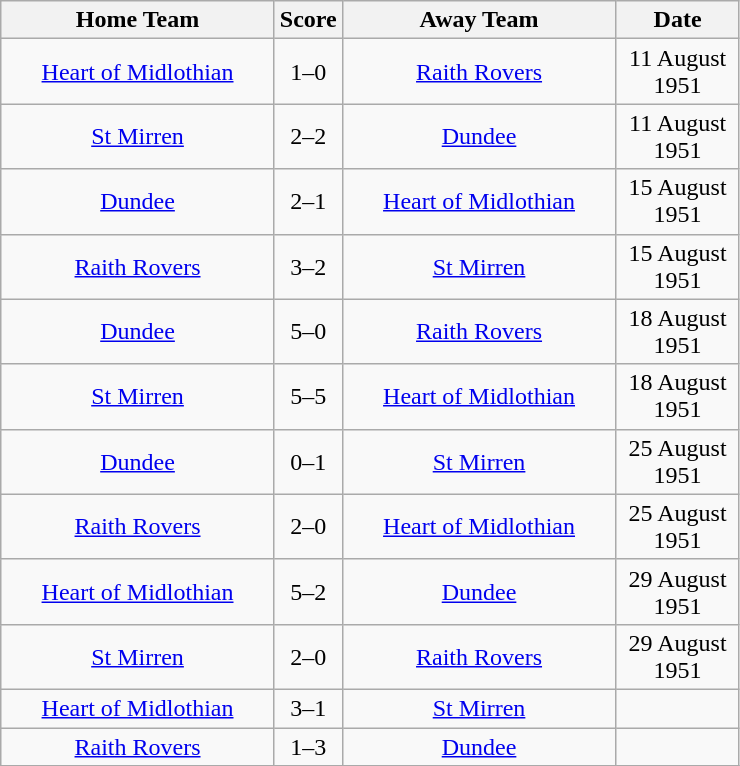<table class="wikitable" style="text-align:center;">
<tr>
<th width=175>Home Team</th>
<th width=20>Score</th>
<th width=175>Away Team</th>
<th width= 75>Date</th>
</tr>
<tr>
<td><a href='#'>Heart of Midlothian</a></td>
<td>1–0</td>
<td><a href='#'>Raith Rovers</a></td>
<td>11 August 1951</td>
</tr>
<tr>
<td><a href='#'>St Mirren</a></td>
<td>2–2</td>
<td><a href='#'>Dundee</a></td>
<td>11 August 1951</td>
</tr>
<tr>
<td><a href='#'>Dundee</a></td>
<td>2–1</td>
<td><a href='#'>Heart of Midlothian</a></td>
<td>15 August 1951</td>
</tr>
<tr>
<td><a href='#'>Raith Rovers</a></td>
<td>3–2</td>
<td><a href='#'>St Mirren</a></td>
<td>15 August 1951</td>
</tr>
<tr>
<td><a href='#'>Dundee</a></td>
<td>5–0</td>
<td><a href='#'>Raith Rovers</a></td>
<td>18 August 1951</td>
</tr>
<tr>
<td><a href='#'>St Mirren</a></td>
<td>5–5</td>
<td><a href='#'>Heart of Midlothian</a></td>
<td>18 August 1951</td>
</tr>
<tr>
<td><a href='#'>Dundee</a></td>
<td>0–1</td>
<td><a href='#'>St Mirren</a></td>
<td>25 August 1951</td>
</tr>
<tr>
<td><a href='#'>Raith Rovers</a></td>
<td>2–0</td>
<td><a href='#'>Heart of Midlothian</a></td>
<td>25 August 1951</td>
</tr>
<tr>
<td><a href='#'>Heart of Midlothian</a></td>
<td>5–2</td>
<td><a href='#'>Dundee</a></td>
<td>29 August 1951</td>
</tr>
<tr>
<td><a href='#'>St Mirren</a></td>
<td>2–0</td>
<td><a href='#'>Raith Rovers</a></td>
<td>29 August 1951</td>
</tr>
<tr>
<td><a href='#'>Heart of Midlothian</a></td>
<td>3–1</td>
<td><a href='#'>St Mirren</a></td>
<td></td>
</tr>
<tr>
<td><a href='#'>Raith Rovers</a></td>
<td>1–3</td>
<td><a href='#'>Dundee</a></td>
<td></td>
</tr>
<tr>
</tr>
</table>
